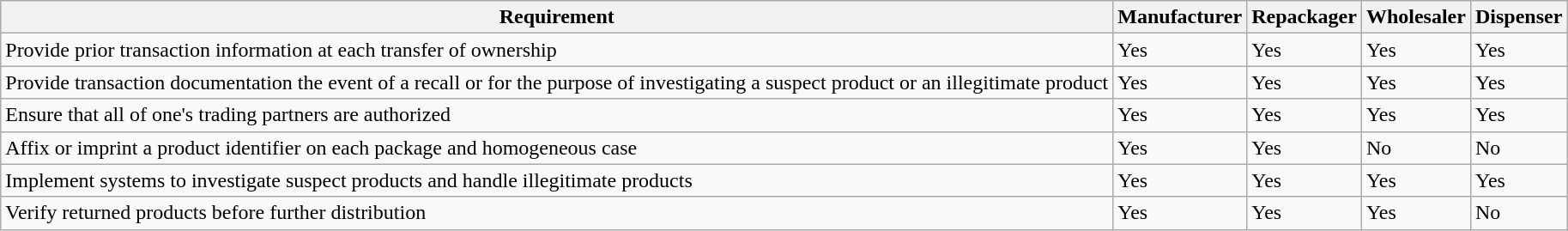<table class="wikitable">
<tr>
<th>Requirement</th>
<th>Manufacturer</th>
<th>Repackager</th>
<th>Wholesaler</th>
<th>Dispenser</th>
</tr>
<tr>
<td>Provide prior transaction information at each transfer of ownership</td>
<td>Yes</td>
<td>Yes</td>
<td>Yes</td>
<td>Yes</td>
</tr>
<tr>
<td>Provide transaction documentation the event of a recall or for the purpose of investigating a suspect product or an illegitimate product</td>
<td>Yes</td>
<td>Yes</td>
<td>Yes</td>
<td>Yes</td>
</tr>
<tr>
<td>Ensure that all of one's trading partners are authorized</td>
<td>Yes</td>
<td>Yes</td>
<td>Yes</td>
<td>Yes</td>
</tr>
<tr>
<td>Affix or imprint a product identifier on each package and homogeneous case</td>
<td>Yes</td>
<td>Yes</td>
<td>No</td>
<td>No</td>
</tr>
<tr>
<td>Implement systems to investigate suspect products and handle illegitimate products</td>
<td>Yes</td>
<td>Yes</td>
<td>Yes</td>
<td>Yes</td>
</tr>
<tr>
<td>Verify returned products before further distribution</td>
<td>Yes</td>
<td>Yes</td>
<td>Yes</td>
<td>No</td>
</tr>
</table>
